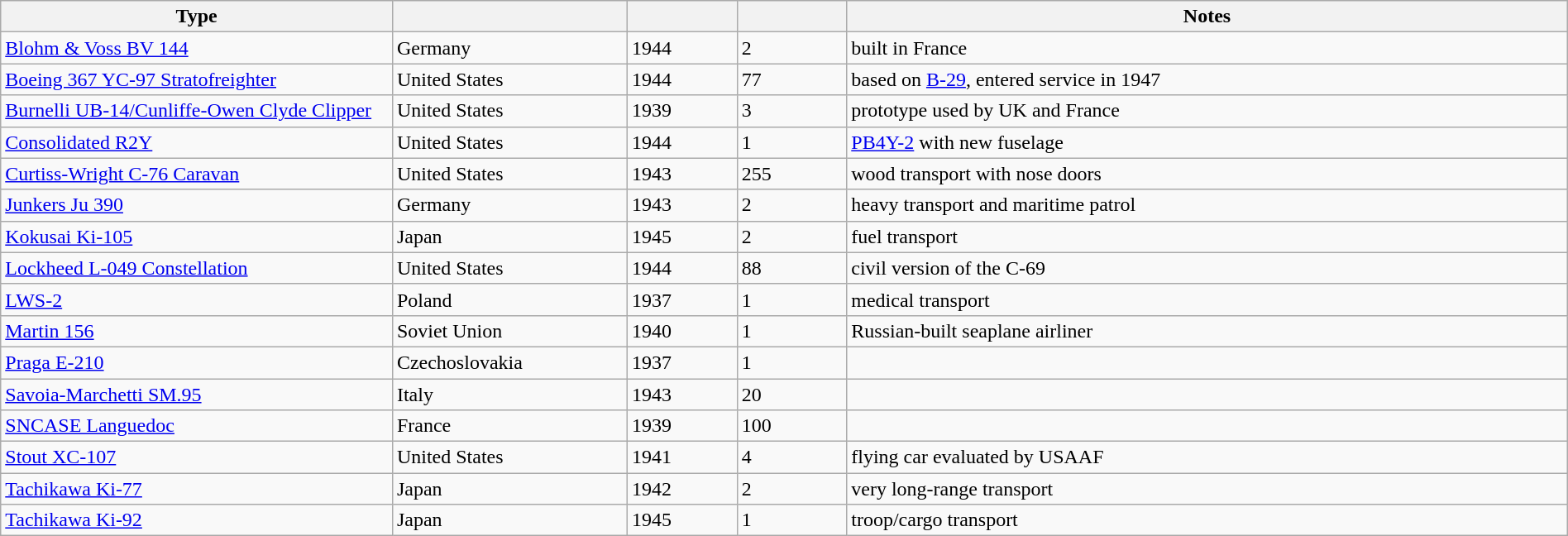<table class="wikitable sortable" border=1 style=width:100%>
<tr>
<th style=width:25%>Type</th>
<th style=width:15%></th>
<th style=width:7%></th>
<th style=width:7%></th>
<th>Notes</th>
</tr>
<tr>
<td><a href='#'>Blohm & Voss BV 144</a></td>
<td>Germany</td>
<td>1944</td>
<td>2</td>
<td>built in France</td>
</tr>
<tr>
<td><a href='#'>Boeing 367 YC-97 Stratofreighter</a></td>
<td>United States</td>
<td>1944</td>
<td>77</td>
<td>based on <a href='#'>B-29</a>, entered service in 1947</td>
</tr>
<tr>
<td><a href='#'>Burnelli UB-14/Cunliffe-Owen Clyde Clipper</a></td>
<td>United States</td>
<td>1939</td>
<td>3</td>
<td>prototype used by UK and France</td>
</tr>
<tr>
<td><a href='#'>Consolidated R2Y</a></td>
<td>United States</td>
<td>1944</td>
<td>1</td>
<td><a href='#'>PB4Y-2</a> with new fuselage</td>
</tr>
<tr>
<td><a href='#'>Curtiss-Wright C-76 Caravan</a></td>
<td>United States</td>
<td>1943</td>
<td>255</td>
<td>wood transport with nose doors</td>
</tr>
<tr>
<td><a href='#'>Junkers Ju 390</a></td>
<td>Germany</td>
<td>1943</td>
<td>2</td>
<td>heavy transport and maritime patrol</td>
</tr>
<tr>
<td><a href='#'>Kokusai Ki-105</a></td>
<td>Japan</td>
<td>1945</td>
<td>2</td>
<td>fuel transport</td>
</tr>
<tr>
<td><a href='#'>Lockheed L-049 Constellation</a></td>
<td>United States</td>
<td>1944</td>
<td>88</td>
<td>civil version of the C-69</td>
</tr>
<tr>
<td><a href='#'>LWS-2</a></td>
<td>Poland</td>
<td>1937</td>
<td>1</td>
<td>medical transport</td>
</tr>
<tr>
<td><a href='#'>Martin 156</a></td>
<td>Soviet Union</td>
<td>1940</td>
<td>1</td>
<td>Russian-built seaplane airliner</td>
</tr>
<tr>
<td><a href='#'>Praga E-210</a></td>
<td>Czechoslovakia</td>
<td>1937</td>
<td>1</td>
<td></td>
</tr>
<tr>
<td><a href='#'>Savoia-Marchetti SM.95</a></td>
<td>Italy</td>
<td>1943</td>
<td>20</td>
<td></td>
</tr>
<tr>
<td><a href='#'>SNCASE Languedoc</a></td>
<td>France</td>
<td>1939</td>
<td>100</td>
<td></td>
</tr>
<tr>
<td><a href='#'>Stout XC-107</a></td>
<td>United States</td>
<td>1941</td>
<td>4</td>
<td>flying car evaluated by USAAF</td>
</tr>
<tr>
<td><a href='#'>Tachikawa Ki-77</a></td>
<td>Japan</td>
<td>1942</td>
<td>2</td>
<td>very long-range transport</td>
</tr>
<tr>
<td><a href='#'>Tachikawa Ki-92</a></td>
<td>Japan</td>
<td>1945</td>
<td>1</td>
<td>troop/cargo transport</td>
</tr>
</table>
